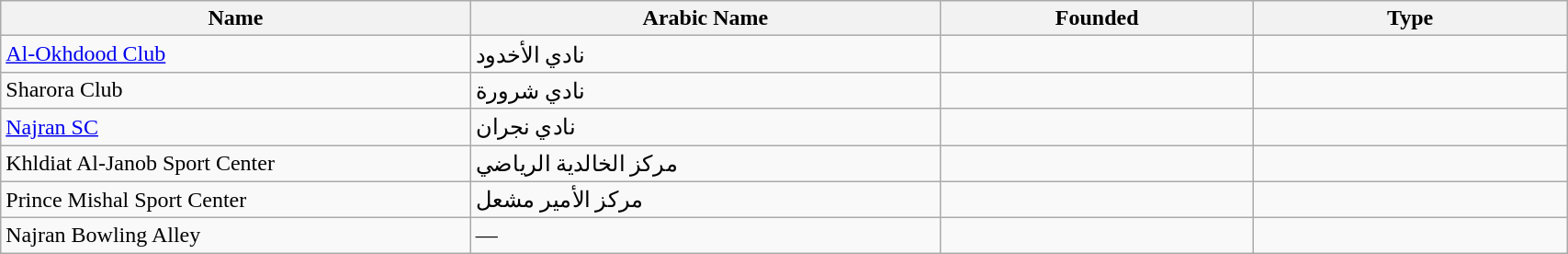<table class="wikitable sortable" style="width: 90%; text-align: left;">
<tr>
<th scope="col" style="width: 30%;">Name</th>
<th scope="col" style="width: 30%;">Arabic Name</th>
<th scope="col" style="width: 20%; text-align: center;">Founded</th>
<th scope="col" style="width: 20%; text-align: center;">Type</th>
</tr>
<tr>
<td><a href='#'>Al-Okhdood Club</a></td>
<td>نادي الأخدود</td>
<td></td>
<td></td>
</tr>
<tr>
<td>Sharora Club</td>
<td>نادي شرورة</td>
<td></td>
<td></td>
</tr>
<tr>
<td><a href='#'>Najran SC</a></td>
<td>نادي نجران</td>
<td></td>
<td></td>
</tr>
<tr>
<td>Khldiat Al-Janob Sport Center</td>
<td>مركز الخالدية الرياضي</td>
<td></td>
<td></td>
</tr>
<tr>
<td>Prince Mishal Sport Center</td>
<td>مركز الأمير مشعل</td>
<td></td>
<td></td>
</tr>
<tr>
<td>Najran Bowling Alley</td>
<td>—</td>
<td></td>
<td></td>
</tr>
</table>
